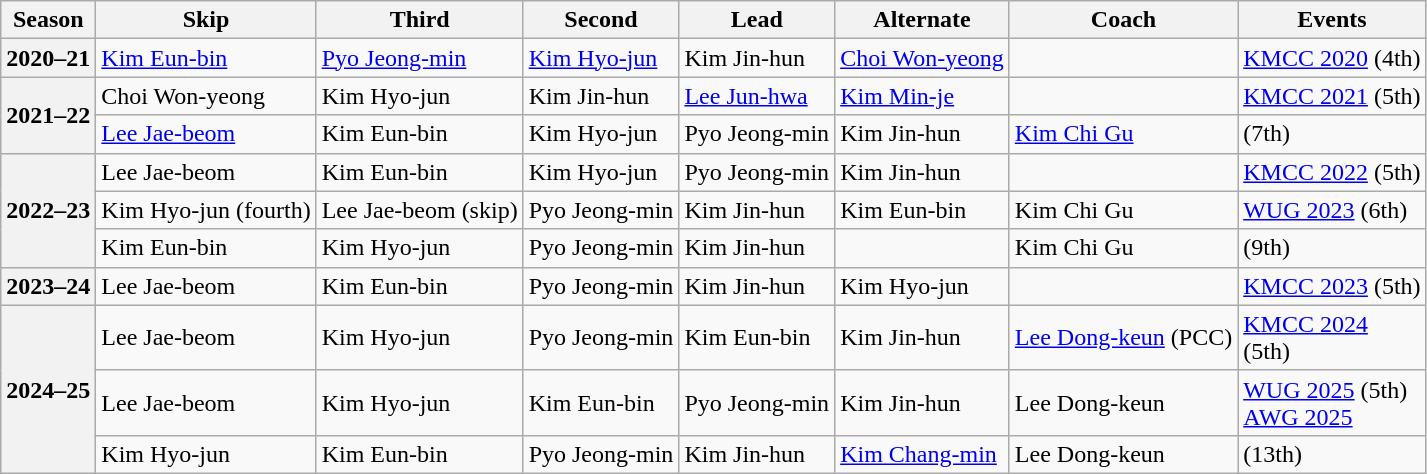<table class="wikitable">
<tr>
<th scope="col">Season</th>
<th scope="col">Skip</th>
<th scope="col">Third</th>
<th scope="col">Second</th>
<th scope="col">Lead</th>
<th scope="col">Alternate</th>
<th scope="col">Coach</th>
<th scope="col">Events</th>
</tr>
<tr>
<th scope="row">2020–21</th>
<td><a href='#'>Kim Eun-bin</a></td>
<td><a href='#'>Pyo Jeong-min</a></td>
<td><a href='#'>Kim Hyo-jun</a></td>
<td>Kim Jin-hun</td>
<td><a href='#'>Choi Won-yeong</a></td>
<td></td>
<td><a href='#'>KMCC 2020</a> (4th)</td>
</tr>
<tr>
<th scope="row" rowspan="2">2021–22</th>
<td>Choi Won-yeong</td>
<td>Kim Hyo-jun</td>
<td>Kim Jin-hun</td>
<td><a href='#'>Lee Jun-hwa</a></td>
<td><a href='#'>Kim Min-je</a></td>
<td></td>
<td><a href='#'>KMCC 2021</a> (5th)</td>
</tr>
<tr>
<td><a href='#'>Lee Jae-beom</a></td>
<td>Kim Eun-bin</td>
<td>Kim Hyo-jun</td>
<td>Pyo Jeong-min</td>
<td>Kim Jin-hun</td>
<td><a href='#'>Kim Chi Gu</a></td>
<td> (7th)</td>
</tr>
<tr>
<th scope="row" rowspan="3">2022–23</th>
<td>Lee Jae-beom</td>
<td>Kim Eun-bin</td>
<td>Kim Hyo-jun</td>
<td>Pyo Jeong-min</td>
<td>Kim Jin-hun</td>
<td></td>
<td><a href='#'>KMCC 2022</a> (5th)</td>
</tr>
<tr>
<td>Kim Hyo-jun (fourth)</td>
<td>Lee Jae-beom (skip)</td>
<td>Pyo Jeong-min</td>
<td>Kim Jin-hun</td>
<td>Kim Eun-bin</td>
<td>Kim Chi Gu</td>
<td><a href='#'>WUG 2023</a> (6th)</td>
</tr>
<tr>
<td>Kim Eun-bin</td>
<td>Kim Hyo-jun</td>
<td>Pyo Jeong-min</td>
<td>Kim Jin-hun</td>
<td></td>
<td>Kim Chi Gu</td>
<td> (9th)</td>
</tr>
<tr>
<th scope="row">2023–24</th>
<td>Lee Jae-beom</td>
<td>Kim Eun-bin</td>
<td>Pyo Jeong-min</td>
<td>Kim Jin-hun</td>
<td>Kim Hyo-jun</td>
<td></td>
<td><a href='#'>KMCC 2023</a> (5th)</td>
</tr>
<tr>
<th scope="row" rowspan="3">2024–25</th>
<td>Lee Jae-beom</td>
<td>Kim Hyo-jun</td>
<td>Pyo Jeong-min</td>
<td>Kim Eun-bin</td>
<td>Kim Jin-hun</td>
<td><a href='#'>Lee Dong-keun</a> (PCC)</td>
<td><a href='#'>KMCC 2024</a> <br> (5th)</td>
</tr>
<tr>
<td>Lee Jae-beom</td>
<td>Kim Hyo-jun</td>
<td>Kim Eun-bin</td>
<td>Pyo Jeong-min</td>
<td>Kim Jin-hun</td>
<td>Lee Dong-keun</td>
<td><a href='#'>WUG 2025</a> (5th)<br><a href='#'>AWG 2025</a> </td>
</tr>
<tr>
<td>Kim Hyo-jun</td>
<td>Kim Eun-bin</td>
<td>Pyo Jeong-min</td>
<td>Kim Jin-hun</td>
<td><a href='#'>Kim Chang-min</a></td>
<td>Lee Dong-keun</td>
<td> (13th)</td>
</tr>
</table>
